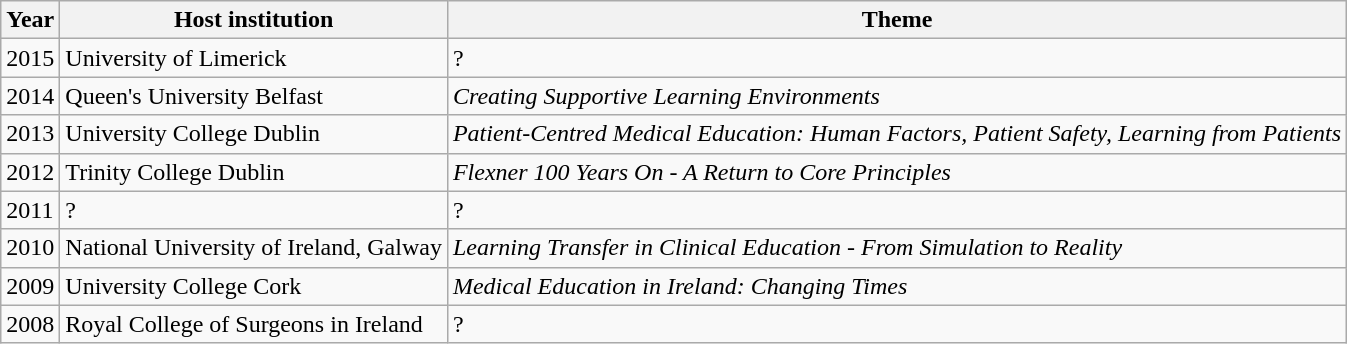<table class="wikitable sortable">
<tr>
<th>Year</th>
<th>Host institution</th>
<th>Theme</th>
</tr>
<tr>
<td>2015</td>
<td>University of Limerick</td>
<td>?</td>
</tr>
<tr>
<td>2014</td>
<td>Queen's University Belfast</td>
<td><em>Creating Supportive Learning Environments</em></td>
</tr>
<tr>
<td>2013</td>
<td>University College Dublin</td>
<td><em>Patient-Centred Medical Education: Human Factors, Patient Safety, Learning from Patients</em></td>
</tr>
<tr>
<td>2012</td>
<td>Trinity College Dublin</td>
<td><em>Flexner 100 Years On - A Return to Core Principles</em></td>
</tr>
<tr>
<td>2011</td>
<td>?</td>
<td>?</td>
</tr>
<tr>
<td>2010</td>
<td>National University of Ireland, Galway</td>
<td><em>Learning Transfer in Clinical Education - From Simulation to Reality</em></td>
</tr>
<tr>
<td>2009</td>
<td>University College Cork</td>
<td><em>Medical Education in Ireland: Changing Times</em></td>
</tr>
<tr>
<td>2008</td>
<td>Royal College of Surgeons in Ireland</td>
<td>?</td>
</tr>
</table>
